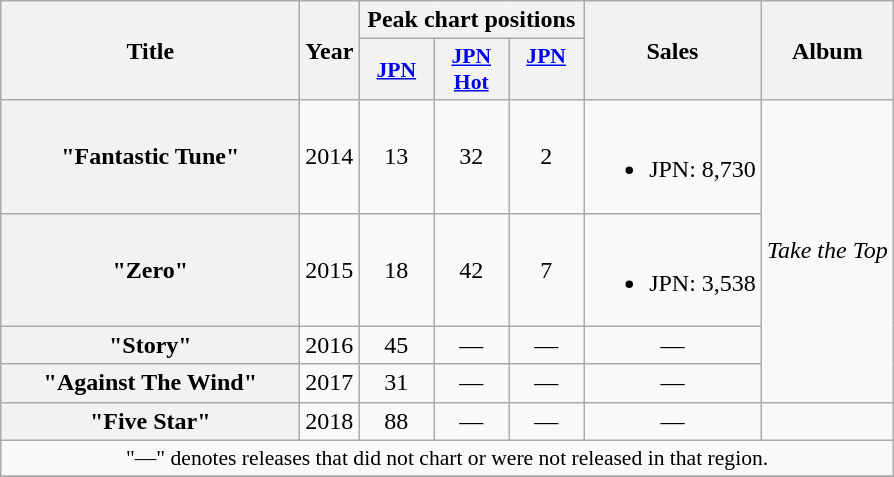<table class="wikitable plainrowheaders" style="text-align:center;">
<tr>
<th scope="col" rowspan="2" style="width:12em;">Title</th>
<th scope="col" rowspan="2">Year</th>
<th scope="col" colspan="3">Peak chart positions</th>
<th scope="col" rowspan="2">Sales<br></th>
<th scope="col" rowspan="2">Album</th>
</tr>
<tr>
<th scope="col" style="width:3em;font-size:90%;"><a href='#'>JPN</a><br></th>
<th scope="col" style="width:3em;font-size:90%;"><a href='#'>JPN<br>Hot</a><br></th>
<th scope="col" style="width:3em;font-size:90%;"><a href='#'>JPN<br></a><br></th>
</tr>
<tr>
<th scope="row">"Fantastic Tune"</th>
<td>2014</td>
<td>13</td>
<td>32</td>
<td>2</td>
<td><br><ul><li>JPN: 8,730</li></ul></td>
<td rowspan="4"><em>Take the Top</em></td>
</tr>
<tr>
<th scope="row">"Zero"</th>
<td>2015</td>
<td>18</td>
<td>42</td>
<td>7</td>
<td><br><ul><li>JPN: 3,538</li></ul></td>
</tr>
<tr>
<th scope="row">"Story"</th>
<td>2016</td>
<td>45</td>
<td>—</td>
<td>—</td>
<td>—</td>
</tr>
<tr>
<th scope="row">"Against The Wind"</th>
<td>2017</td>
<td>31</td>
<td>—</td>
<td>—</td>
<td>—</td>
</tr>
<tr>
<th scope="row">"Five Star"</th>
<td>2018</td>
<td>88</td>
<td>—</td>
<td>—</td>
<td>—</td>
<td></td>
</tr>
<tr>
<td colspan="7" style="font-size:90%;">"—" denotes releases that did not chart or were not released in that region.</td>
</tr>
<tr>
</tr>
</table>
